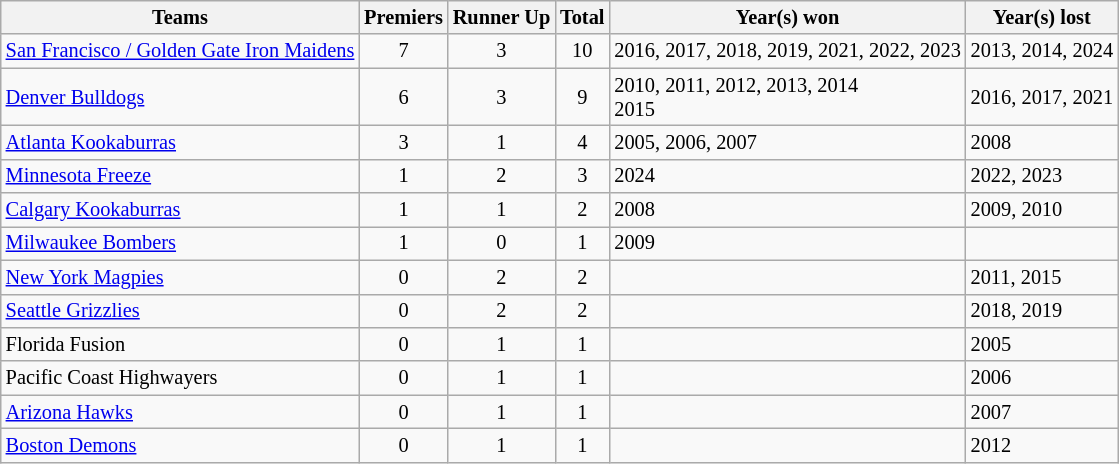<table class="wikitable sortable" style="text-align:center; font-size:85%">
<tr>
<th>Teams</th>
<th>Premiers</th>
<th>Runner Up</th>
<th>Total</th>
<th>Year(s) won</th>
<th>Year(s) lost</th>
</tr>
<tr>
<td><a href='#'>San Francisco / Golden Gate Iron Maidens</a></td>
<td>7</td>
<td>3</td>
<td>10</td>
<td>2016, 2017, 2018, 2019, 2021, 2022, 2023</td>
<td>2013, 2014, 2024</td>
</tr>
<tr>
<td style="text-align:left"><a href='#'>Denver Bulldogs</a></td>
<td>6</td>
<td>3</td>
<td>9</td>
<td style="text-align:left">2010, 2011, 2012, 2013, 2014<br>2015</td>
<td style="text-align:left">2016, 2017, 2021</td>
</tr>
<tr>
<td style="text-align:left"><a href='#'>Atlanta Kookaburras</a></td>
<td>3</td>
<td>1</td>
<td>4</td>
<td style="text-align:left">2005, 2006, 2007</td>
<td style="text-align:left">2008</td>
</tr>
<tr>
<td style="text-align:left"><a href='#'>Minnesota Freeze</a></td>
<td>1</td>
<td>2</td>
<td>3</td>
<td style="text-align:left">2024</td>
<td style="text-align:left">2022, 2023</td>
</tr>
<tr>
<td style="text-align:left"><a href='#'>Calgary Kookaburras</a></td>
<td>1</td>
<td>1</td>
<td>2</td>
<td style="text-align:left">2008</td>
<td style="text-align:left">2009, 2010</td>
</tr>
<tr>
<td style="text-align:left"><a href='#'>Milwaukee Bombers</a></td>
<td>1</td>
<td>0</td>
<td>1</td>
<td style="text-align:left">2009</td>
<td style="text-align:left"></td>
</tr>
<tr>
<td style="text-align:left"><a href='#'>New York Magpies</a></td>
<td>0</td>
<td>2</td>
<td>2</td>
<td></td>
<td style="text-align:left">2011, 2015</td>
</tr>
<tr>
<td style="text-align:left"><a href='#'>Seattle Grizzlies</a></td>
<td>0</td>
<td>2</td>
<td>2</td>
<td></td>
<td style="text-align:left">2018, 2019</td>
</tr>
<tr>
<td style="text-align:left">Florida Fusion</td>
<td>0</td>
<td>1</td>
<td>1</td>
<td></td>
<td style="text-align:left">2005</td>
</tr>
<tr>
<td style="text-align:left">Pacific Coast Highwayers</td>
<td>0</td>
<td>1</td>
<td>1</td>
<td></td>
<td style="text-align:left">2006</td>
</tr>
<tr>
<td style="text-align:left"><a href='#'>Arizona Hawks</a></td>
<td>0</td>
<td>1</td>
<td>1</td>
<td></td>
<td style="text-align:left">2007</td>
</tr>
<tr>
<td style="text-align:left"><a href='#'>Boston Demons</a></td>
<td>0</td>
<td>1</td>
<td>1</td>
<td></td>
<td style="text-align:left">2012</td>
</tr>
</table>
